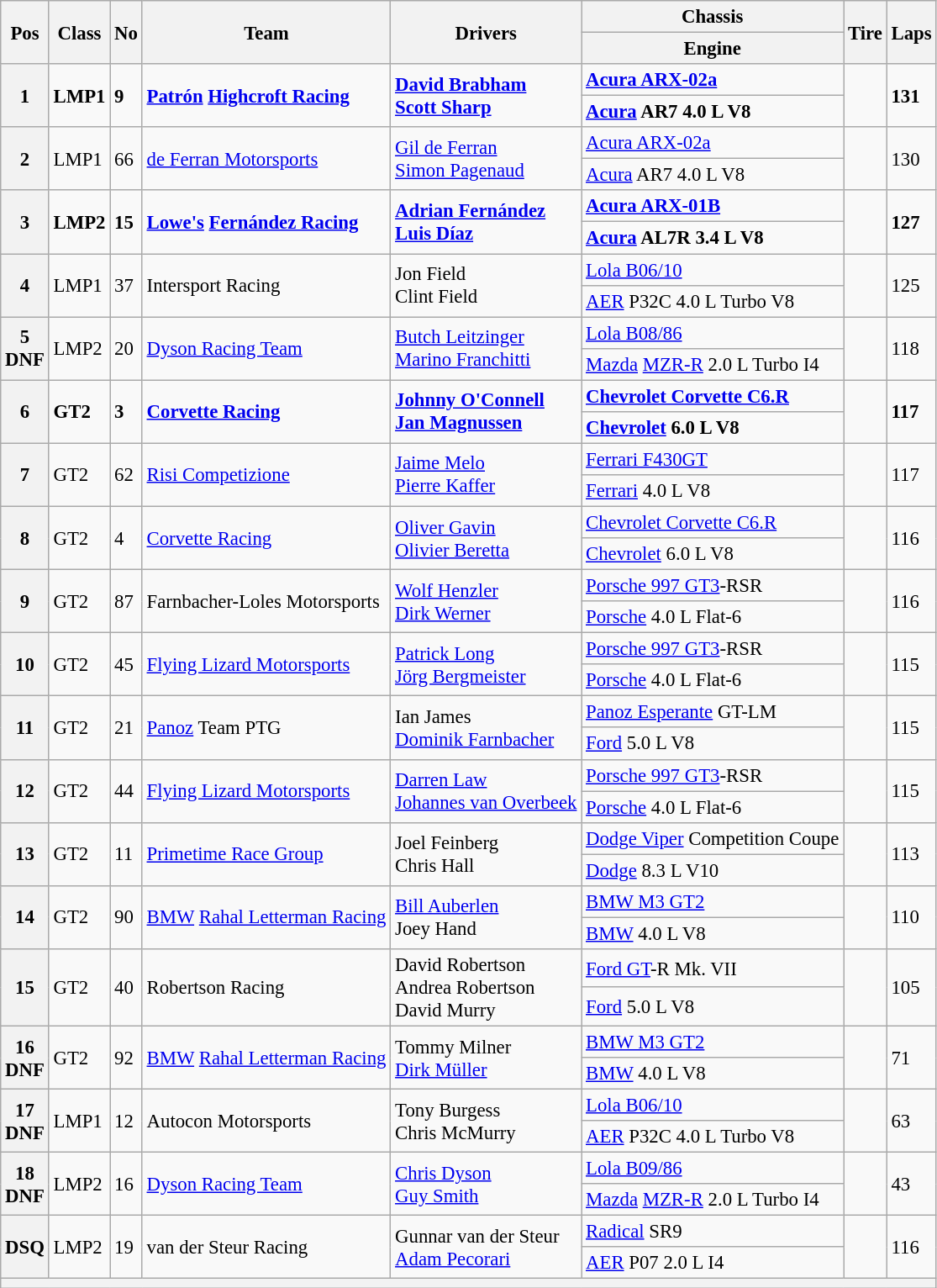<table class="wikitable" style="font-size: 95%;">
<tr>
<th rowspan=2>Pos</th>
<th rowspan=2>Class</th>
<th rowspan=2>No</th>
<th rowspan=2>Team</th>
<th rowspan=2>Drivers</th>
<th>Chassis</th>
<th rowspan=2>Tire</th>
<th rowspan=2>Laps</th>
</tr>
<tr>
<th>Engine</th>
</tr>
<tr style="font-weight:bold">
<th rowspan=2>1</th>
<td rowspan=2>LMP1</td>
<td rowspan=2>9</td>
<td rowspan=2> <a href='#'>Patrón</a> <a href='#'>Highcroft Racing</a></td>
<td rowspan=2> <a href='#'>David Brabham</a><br> <a href='#'>Scott Sharp</a></td>
<td><a href='#'>Acura ARX-02a</a></td>
<td rowspan=2></td>
<td rowspan=2>131</td>
</tr>
<tr style="font-weight:bold">
<td><a href='#'>Acura</a> AR7 4.0 L V8</td>
</tr>
<tr>
<th rowspan=2>2</th>
<td rowspan=2>LMP1</td>
<td rowspan=2>66</td>
<td rowspan=2> <a href='#'>de Ferran Motorsports</a></td>
<td rowspan=2> <a href='#'>Gil de Ferran</a><br> <a href='#'>Simon Pagenaud</a></td>
<td><a href='#'>Acura ARX-02a</a></td>
<td rowspan=2></td>
<td rowspan=2>130</td>
</tr>
<tr>
<td><a href='#'>Acura</a> AR7 4.0 L V8</td>
</tr>
<tr style="font-weight:bold">
<th rowspan=2>3</th>
<td rowspan=2>LMP2</td>
<td rowspan=2>15</td>
<td rowspan=2> <a href='#'>Lowe's</a> <a href='#'>Fernández Racing</a></td>
<td rowspan=2> <a href='#'>Adrian Fernández</a><br> <a href='#'>Luis Díaz</a></td>
<td><a href='#'>Acura ARX-01B</a></td>
<td rowspan=2></td>
<td rowspan=2>127</td>
</tr>
<tr style="font-weight:bold">
<td><a href='#'>Acura</a> AL7R 3.4 L V8</td>
</tr>
<tr>
<th rowspan=2>4</th>
<td rowspan=2>LMP1</td>
<td rowspan=2>37</td>
<td rowspan=2> Intersport Racing</td>
<td rowspan=2> Jon Field<br> Clint Field</td>
<td><a href='#'>Lola B06/10</a></td>
<td rowspan=2></td>
<td rowspan=2>125</td>
</tr>
<tr>
<td><a href='#'>AER</a> P32C 4.0 L Turbo V8</td>
</tr>
<tr>
<th rowspan=2>5<br>DNF</th>
<td rowspan=2>LMP2</td>
<td rowspan=2>20</td>
<td rowspan=2> <a href='#'>Dyson Racing Team</a></td>
<td rowspan=2> <a href='#'>Butch Leitzinger</a><br> <a href='#'>Marino Franchitti</a></td>
<td><a href='#'>Lola B08/86</a></td>
<td rowspan=2></td>
<td rowspan=2>118</td>
</tr>
<tr>
<td><a href='#'>Mazda</a> <a href='#'>MZR-R</a> 2.0 L Turbo I4</td>
</tr>
<tr style="font-weight:bold">
<th rowspan=2>6</th>
<td rowspan=2>GT2</td>
<td rowspan=2>3</td>
<td rowspan=2> <a href='#'>Corvette Racing</a></td>
<td rowspan=2> <a href='#'>Johnny O'Connell</a><br> <a href='#'>Jan Magnussen</a></td>
<td><a href='#'>Chevrolet Corvette C6.R</a></td>
<td rowspan=2></td>
<td rowspan=2>117</td>
</tr>
<tr style="font-weight:bold">
<td><a href='#'>Chevrolet</a> 6.0 L V8</td>
</tr>
<tr>
<th rowspan=2>7</th>
<td rowspan=2>GT2</td>
<td rowspan=2>62</td>
<td rowspan=2> <a href='#'>Risi Competizione</a></td>
<td rowspan=2> <a href='#'>Jaime Melo</a><br> <a href='#'>Pierre Kaffer</a></td>
<td><a href='#'>Ferrari F430GT</a></td>
<td rowspan=2></td>
<td rowspan=2>117</td>
</tr>
<tr>
<td><a href='#'>Ferrari</a> 4.0 L V8</td>
</tr>
<tr>
<th rowspan=2>8</th>
<td rowspan=2>GT2</td>
<td rowspan=2>4</td>
<td rowspan=2> <a href='#'>Corvette Racing</a></td>
<td rowspan=2> <a href='#'>Oliver Gavin</a><br> <a href='#'>Olivier Beretta</a></td>
<td><a href='#'>Chevrolet Corvette C6.R</a></td>
<td rowspan=2></td>
<td rowspan=2>116</td>
</tr>
<tr>
<td><a href='#'>Chevrolet</a> 6.0 L V8</td>
</tr>
<tr>
<th rowspan=2>9</th>
<td rowspan=2>GT2</td>
<td rowspan=2>87</td>
<td rowspan=2> Farnbacher-Loles Motorsports</td>
<td rowspan=2> <a href='#'>Wolf Henzler</a><br> <a href='#'>Dirk Werner</a></td>
<td><a href='#'>Porsche 997 GT3</a>-RSR</td>
<td rowspan=2></td>
<td rowspan=2>116</td>
</tr>
<tr>
<td><a href='#'>Porsche</a> 4.0 L Flat-6</td>
</tr>
<tr>
<th rowspan=2>10</th>
<td rowspan=2>GT2</td>
<td rowspan=2>45</td>
<td rowspan=2> <a href='#'>Flying Lizard Motorsports</a></td>
<td rowspan=2> <a href='#'>Patrick Long</a><br> <a href='#'>Jörg Bergmeister</a></td>
<td><a href='#'>Porsche 997 GT3</a>-RSR</td>
<td rowspan=2></td>
<td rowspan=2>115</td>
</tr>
<tr>
<td><a href='#'>Porsche</a> 4.0 L Flat-6</td>
</tr>
<tr>
<th rowspan=2>11</th>
<td rowspan=2>GT2</td>
<td rowspan=2>21</td>
<td rowspan=2> <a href='#'>Panoz</a> Team PTG</td>
<td rowspan=2> Ian James<br> <a href='#'>Dominik Farnbacher</a></td>
<td><a href='#'>Panoz Esperante</a> GT-LM</td>
<td rowspan=2></td>
<td rowspan=2>115</td>
</tr>
<tr>
<td><a href='#'>Ford</a> 5.0 L V8</td>
</tr>
<tr>
<th rowspan=2>12</th>
<td rowspan=2>GT2</td>
<td rowspan=2>44</td>
<td rowspan=2> <a href='#'>Flying Lizard Motorsports</a></td>
<td rowspan=2> <a href='#'>Darren Law</a><br> <a href='#'>Johannes van Overbeek</a></td>
<td><a href='#'>Porsche 997 GT3</a>-RSR</td>
<td rowspan=2></td>
<td rowspan=2>115</td>
</tr>
<tr>
<td><a href='#'>Porsche</a> 4.0 L Flat-6</td>
</tr>
<tr>
<th rowspan=2>13</th>
<td rowspan=2>GT2</td>
<td rowspan=2>11</td>
<td rowspan=2> <a href='#'>Primetime Race Group</a></td>
<td rowspan=2> Joel Feinberg<br> Chris Hall</td>
<td><a href='#'>Dodge Viper</a> Competition Coupe</td>
<td rowspan=2></td>
<td rowspan=2>113</td>
</tr>
<tr>
<td><a href='#'>Dodge</a> 8.3 L V10</td>
</tr>
<tr>
<th rowspan=2>14</th>
<td rowspan=2>GT2</td>
<td rowspan=2>90</td>
<td rowspan=2> <a href='#'>BMW</a> <a href='#'>Rahal Letterman Racing</a></td>
<td rowspan=2> <a href='#'>Bill Auberlen</a><br> Joey Hand</td>
<td><a href='#'>BMW M3 GT2</a></td>
<td rowspan=2></td>
<td rowspan=2>110</td>
</tr>
<tr>
<td><a href='#'>BMW</a> 4.0 L V8</td>
</tr>
<tr>
<th rowspan=2>15</th>
<td rowspan=2>GT2</td>
<td rowspan=2>40</td>
<td rowspan=2> Robertson Racing</td>
<td rowspan=2> David Robertson<br> Andrea Robertson<br> David Murry</td>
<td><a href='#'>Ford GT</a>-R Mk. VII</td>
<td rowspan=2></td>
<td rowspan=2>105</td>
</tr>
<tr>
<td><a href='#'>Ford</a> 5.0 L V8</td>
</tr>
<tr>
<th rowspan=2>16<br>DNF</th>
<td rowspan=2>GT2</td>
<td rowspan=2>92</td>
<td rowspan=2> <a href='#'>BMW</a> <a href='#'>Rahal Letterman Racing</a></td>
<td rowspan=2> Tommy Milner<br> <a href='#'>Dirk Müller</a></td>
<td><a href='#'>BMW M3 GT2</a></td>
<td rowspan=2></td>
<td rowspan=2>71</td>
</tr>
<tr>
<td><a href='#'>BMW</a> 4.0 L V8</td>
</tr>
<tr>
<th rowspan=2>17<br>DNF</th>
<td rowspan=2>LMP1</td>
<td rowspan=2>12</td>
<td rowspan=2> Autocon Motorsports</td>
<td rowspan=2> Tony Burgess<br> Chris McMurry</td>
<td><a href='#'>Lola B06/10</a></td>
<td rowspan=2></td>
<td rowspan=2>63</td>
</tr>
<tr>
<td><a href='#'>AER</a> P32C 4.0 L Turbo V8</td>
</tr>
<tr>
<th rowspan=2>18<br>DNF</th>
<td rowspan=2>LMP2</td>
<td rowspan=2>16</td>
<td rowspan=2> <a href='#'>Dyson Racing Team</a></td>
<td rowspan=2> <a href='#'>Chris Dyson</a><br> <a href='#'>Guy Smith</a></td>
<td><a href='#'>Lola B09/86</a></td>
<td rowspan=2></td>
<td rowspan=2>43</td>
</tr>
<tr>
<td><a href='#'>Mazda</a> <a href='#'>MZR-R</a> 2.0 L Turbo I4</td>
</tr>
<tr>
<th rowspan=2>DSQ</th>
<td rowspan=2>LMP2</td>
<td rowspan=2>19</td>
<td rowspan=2> van der Steur Racing</td>
<td rowspan=2> Gunnar van der Steur<br> <a href='#'>Adam Pecorari</a></td>
<td><a href='#'>Radical</a> SR9</td>
<td rowspan=2></td>
<td rowspan=2>116</td>
</tr>
<tr>
<td><a href='#'>AER</a> P07 2.0 L I4</td>
</tr>
<tr>
<th colspan=8></th>
</tr>
</table>
